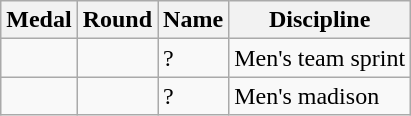<table class="wikitable sortable">
<tr>
<th>Medal</th>
<th>Round</th>
<th>Name</th>
<th>Discipline</th>
</tr>
<tr>
<td></td>
<td></td>
<td>?</td>
<td>Men's team sprint</td>
</tr>
<tr>
<td></td>
<td></td>
<td>?</td>
<td>Men's madison</td>
</tr>
</table>
